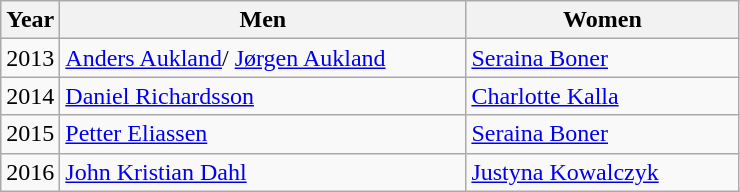<table class="wikitable sortable">
<tr>
<th width="8%" align="left">Year</th>
<th width="55%" align="left">Men</th>
<th width="55%" align="left">Women</th>
</tr>
<tr>
<td>2013</td>
<td> <a href='#'>Anders Aukland</a>/ <a href='#'>Jørgen Aukland</a></td>
<td> <a href='#'>Seraina Boner</a></td>
</tr>
<tr>
<td>2014</td>
<td> <a href='#'>Daniel Richardsson</a></td>
<td> <a href='#'>Charlotte Kalla</a></td>
</tr>
<tr>
<td>2015</td>
<td> <a href='#'>Petter Eliassen</a></td>
<td> <a href='#'>Seraina Boner</a></td>
</tr>
<tr>
<td>2016</td>
<td> <a href='#'>John Kristian Dahl</a></td>
<td> <a href='#'>Justyna Kowalczyk</a></td>
</tr>
</table>
